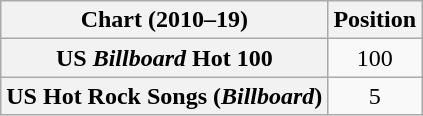<table class="wikitable sortable plainrowheaders" style="text-align:center">
<tr>
<th scope="col">Chart (2010–19)</th>
<th scope="col">Position</th>
</tr>
<tr>
<th scope="row">US <em>Billboard</em> Hot 100</th>
<td>100</td>
</tr>
<tr>
<th scope="row">US Hot Rock Songs (<em>Billboard</em>)</th>
<td>5</td>
</tr>
</table>
